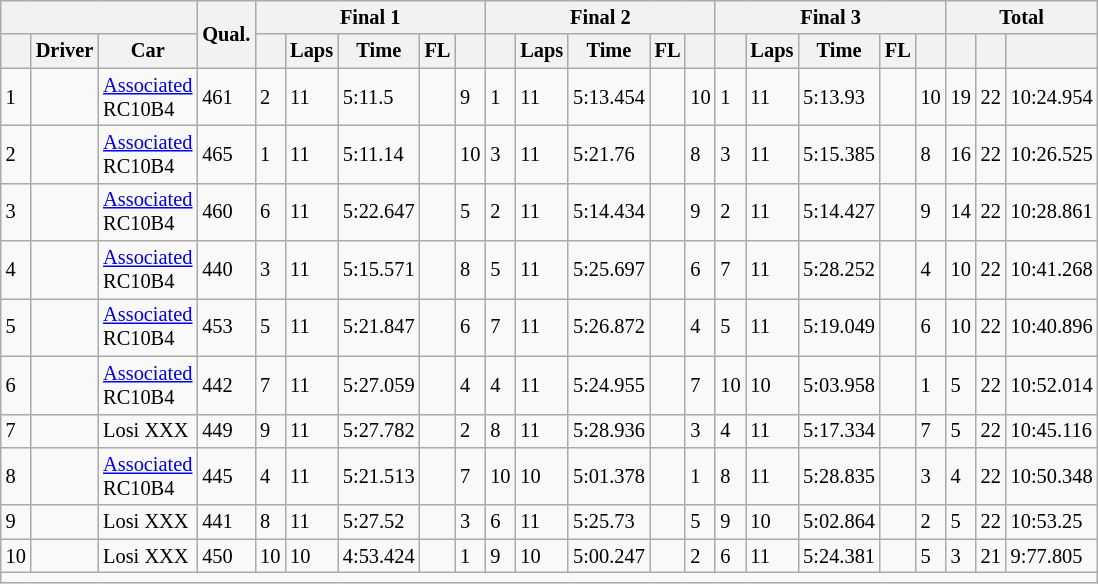<table class="wikitable" style="font-size:85%;">
<tr>
<th colspan="3"></th>
<th rowspan="2" style="text-align:center;">Qual.</th>
<th colspan="5" style="text-align:center;">Final 1</th>
<th colspan="5" style="text-align:center;">Final 2</th>
<th colspan="5" style="text-align:center;">Final 3</th>
<th colspan="3">Total</th>
</tr>
<tr>
<th style="text-align:center;"></th>
<th style="text-align:center;">Driver</th>
<th style="text-align:center;">Car</th>
<th style="text-align:center;"></th>
<th style="text-align:center;">Laps</th>
<th style="text-align:center;">Time</th>
<th style="text-align:center;">FL</th>
<th style="text-align:center;"></th>
<th style="text-align:center;"></th>
<th style="text-align:center;">Laps</th>
<th style="text-align:center;">Time</th>
<th style="text-align:center;">FL</th>
<th style="text-align:center;"></th>
<th style="text-align:center;"></th>
<th style="text-align:center;">Laps</th>
<th style="text-align:center;">Time</th>
<th style="text-align:center;">FL</th>
<th style="text-align:center;"></th>
<th style="text-align:center;"></th>
<th style="text-align:center;"></th>
<th style="text-align:center;"></th>
</tr>
<tr>
<td>1</td>
<td></td>
<td><a href='#'>Associated</a><br> RC10B4</td>
<td>461</td>
<td>2</td>
<td>11</td>
<td>5:11.5</td>
<td></td>
<td>9</td>
<td>1</td>
<td>11</td>
<td>5:13.454</td>
<td></td>
<td>10</td>
<td>1</td>
<td>11</td>
<td>5:13.93</td>
<td></td>
<td>10</td>
<td>19</td>
<td>22</td>
<td>10:24.954</td>
</tr>
<tr>
<td>2</td>
<td></td>
<td><a href='#'>Associated</a><br> RC10B4</td>
<td>465</td>
<td>1</td>
<td>11</td>
<td>5:11.14</td>
<td></td>
<td>10</td>
<td>3</td>
<td>11</td>
<td>5:21.76</td>
<td></td>
<td>8</td>
<td>3</td>
<td>11</td>
<td>5:15.385</td>
<td></td>
<td>8</td>
<td>16</td>
<td>22</td>
<td>10:26.525</td>
</tr>
<tr>
<td>3</td>
<td></td>
<td><a href='#'>Associated</a><br> RC10B4</td>
<td>460</td>
<td>6</td>
<td>11</td>
<td>5:22.647</td>
<td></td>
<td>5</td>
<td>2</td>
<td>11</td>
<td>5:14.434</td>
<td></td>
<td>9</td>
<td>2</td>
<td>11</td>
<td>5:14.427</td>
<td></td>
<td>9</td>
<td>14</td>
<td>22</td>
<td>10:28.861</td>
</tr>
<tr>
<td>4</td>
<td></td>
<td><a href='#'>Associated</a><br> RC10B4</td>
<td>440</td>
<td>3</td>
<td>11</td>
<td>5:15.571</td>
<td></td>
<td>8</td>
<td>5</td>
<td>11</td>
<td>5:25.697</td>
<td></td>
<td>6</td>
<td>7</td>
<td>11</td>
<td>5:28.252</td>
<td></td>
<td>4</td>
<td>10</td>
<td>22</td>
<td>10:41.268</td>
</tr>
<tr>
<td>5</td>
<td></td>
<td><a href='#'>Associated</a><br> RC10B4</td>
<td>453</td>
<td>5</td>
<td>11</td>
<td>5:21.847</td>
<td></td>
<td>6</td>
<td>7</td>
<td>11</td>
<td>5:26.872</td>
<td></td>
<td>4</td>
<td>5</td>
<td>11</td>
<td>5:19.049</td>
<td></td>
<td>6</td>
<td>10</td>
<td>22</td>
<td>10:40.896</td>
</tr>
<tr>
<td>6</td>
<td></td>
<td><a href='#'>Associated</a><br> RC10B4</td>
<td>442</td>
<td>7</td>
<td>11</td>
<td>5:27.059</td>
<td></td>
<td>4</td>
<td>4</td>
<td>11</td>
<td>5:24.955</td>
<td></td>
<td>7</td>
<td>10</td>
<td>10</td>
<td>5:03.958</td>
<td></td>
<td>1</td>
<td>5</td>
<td>22</td>
<td>10:52.014</td>
</tr>
<tr>
<td>7</td>
<td></td>
<td>Losi XXX</td>
<td>449</td>
<td>9</td>
<td>11</td>
<td>5:27.782</td>
<td></td>
<td>2</td>
<td>8</td>
<td>11</td>
<td>5:28.936</td>
<td></td>
<td>3</td>
<td>4</td>
<td>11</td>
<td>5:17.334</td>
<td></td>
<td>7</td>
<td>5</td>
<td>22</td>
<td>10:45.116</td>
</tr>
<tr>
<td>8</td>
<td></td>
<td><a href='#'>Associated</a><br> RC10B4</td>
<td>445</td>
<td>4</td>
<td>11</td>
<td>5:21.513</td>
<td></td>
<td>7</td>
<td>10</td>
<td>10</td>
<td>5:01.378</td>
<td></td>
<td>1</td>
<td>8</td>
<td>11</td>
<td>5:28.835</td>
<td></td>
<td>3</td>
<td>4</td>
<td>22</td>
<td>10:50.348</td>
</tr>
<tr>
<td>9</td>
<td></td>
<td>Losi XXX</td>
<td>441</td>
<td>8</td>
<td>11</td>
<td>5:27.52</td>
<td></td>
<td>3</td>
<td>6</td>
<td>11</td>
<td>5:25.73</td>
<td></td>
<td>5</td>
<td>9</td>
<td>10</td>
<td>5:02.864</td>
<td></td>
<td>2</td>
<td>5</td>
<td>22</td>
<td>10:53.25</td>
</tr>
<tr>
<td>10</td>
<td></td>
<td>Losi XXX</td>
<td>450</td>
<td>10</td>
<td>10</td>
<td>4:53.424</td>
<td></td>
<td>1</td>
<td>9</td>
<td>10</td>
<td>5:00.247</td>
<td></td>
<td>2</td>
<td>6</td>
<td>11</td>
<td>5:24.381</td>
<td></td>
<td>5</td>
<td>3</td>
<td>21</td>
<td>9:77.805</td>
</tr>
<tr>
<td colspan="22"></td>
</tr>
</table>
